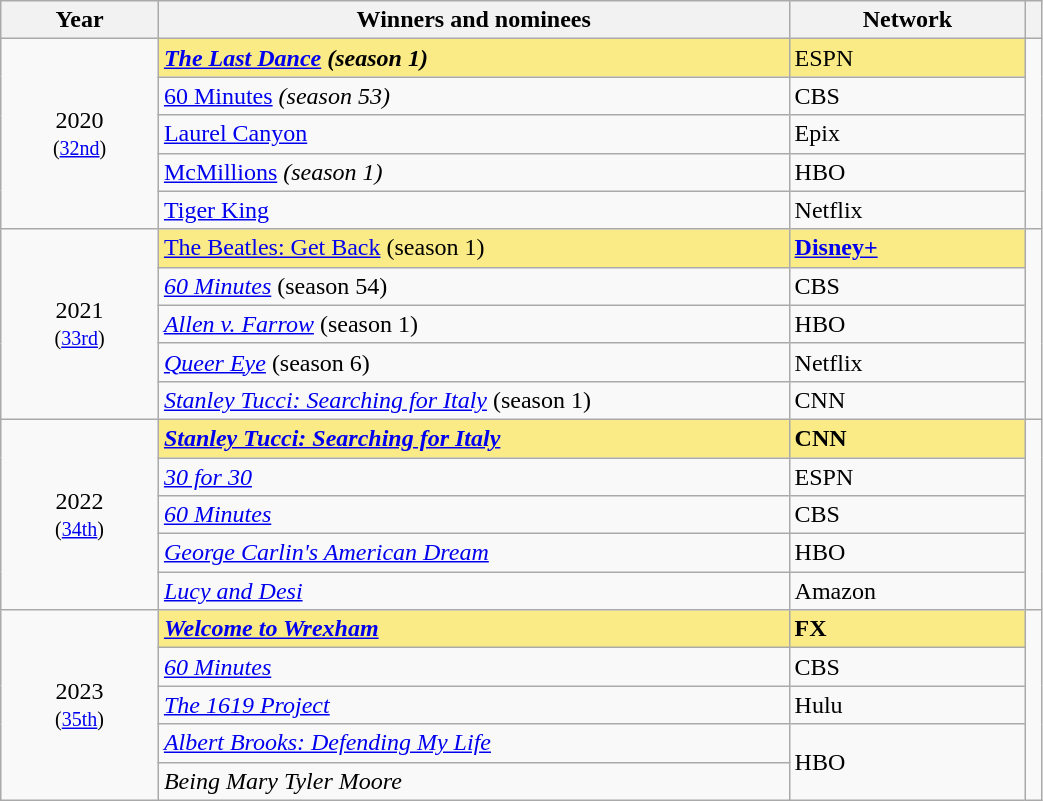<table class="wikitable" width="55%" cellpadding="5">
<tr>
<th width="10%"><strong>Year</strong></th>
<th width="40%"><strong>Winners and nominees</strong></th>
<th width="15%"><strong>Network</strong></th>
<th width="1%"><strong></strong></th>
</tr>
<tr>
<td rowspan="5" style="text-align:center;">2020<br><small>(<a href='#'>32nd</a>)</small></td>
<td style="background:#FAEB86;"><strong><em><a href='#'>The Last Dance</a><em> (season 1)<strong></td>
<td style="background:#FAEB86;"></strong>ESPN<strong></td>
<td rowspan="5" style="text-align:center;"></td>
</tr>
<tr>
<td></em><a href='#'>60 Minutes</a><em> (season 53)</td>
<td>CBS</td>
</tr>
<tr>
<td></em><a href='#'>Laurel Canyon</a><em></td>
<td>Epix</td>
</tr>
<tr>
<td></em><a href='#'>McMillions</a><em> (season 1)</td>
<td>HBO</td>
</tr>
<tr>
<td></em><a href='#'>Tiger King</a><em></td>
<td>Netflix</td>
</tr>
<tr>
<td rowspan="5" style="text-align:center;">2021<br><small>(<a href='#'>33rd</a>)</small></td>
<td style="background:#FAEB86;"></em></strong><a href='#'>The Beatles: Get Back</a></em> (season 1)</strong></td>
<td style="background:#FAEB86;"><strong><a href='#'>Disney+</a></strong></td>
<td rowspan="5" style="text-align:center;"></td>
</tr>
<tr>
<td><em><a href='#'>60 Minutes</a></em> (season 54)</td>
<td>CBS</td>
</tr>
<tr>
<td><em><a href='#'>Allen v. Farrow</a></em> (season 1)</td>
<td>HBO</td>
</tr>
<tr>
<td><em><a href='#'>Queer Eye</a></em> (season 6)</td>
<td>Netflix</td>
</tr>
<tr>
<td><em><a href='#'>Stanley Tucci: Searching for Italy</a></em> (season 1)</td>
<td>CNN</td>
</tr>
<tr>
<td rowspan="5" style="text-align:center;">2022<br><small>(<a href='#'>34th</a>)</small></td>
<td style="background:#FAEB86;"><strong><em><a href='#'>Stanley Tucci: Searching for Italy</a></em></strong></td>
<td style="background:#FAEB86;"><strong>CNN</strong></td>
<td rowspan="5" style="text-align:center;"></td>
</tr>
<tr>
<td><em><a href='#'>30 for 30</a></em></td>
<td>ESPN</td>
</tr>
<tr>
<td><em><a href='#'>60 Minutes</a></em></td>
<td>CBS</td>
</tr>
<tr>
<td><em><a href='#'>George Carlin's American Dream</a></em></td>
<td>HBO</td>
</tr>
<tr>
<td><em><a href='#'>Lucy and Desi</a></em></td>
<td>Amazon</td>
</tr>
<tr>
<td rowspan="5" style="text-align:center;">2023<br><small>(<a href='#'>35th</a>)</small></td>
<td style="background:#FAEB86;"><strong><em><a href='#'>Welcome to Wrexham</a></em></strong></td>
<td style="background:#FAEB86;"><strong>FX</strong></td>
<td rowspan="5" style="text-align:center;"></td>
</tr>
<tr>
<td><em><a href='#'>60 Minutes</a></em></td>
<td>CBS</td>
</tr>
<tr>
<td><em><a href='#'>The 1619 Project</a></em></td>
<td>Hulu</td>
</tr>
<tr>
<td><em><a href='#'>Albert Brooks: Defending My Life</a></em></td>
<td rowspan=2>HBO</td>
</tr>
<tr>
<td><em>Being Mary Tyler Moore</em></td>
</tr>
</table>
